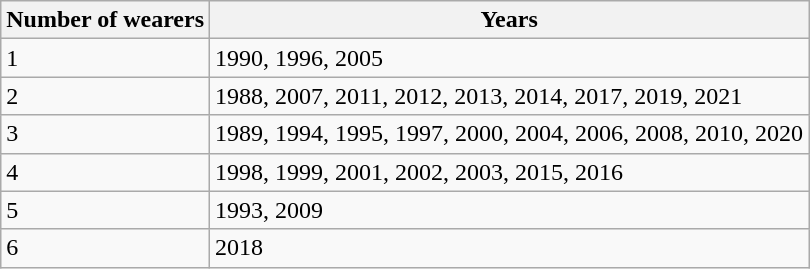<table class= "wikitable">
<tr>
<th>Number of wearers</th>
<th>Years</th>
</tr>
<tr>
<td>1</td>
<td>1990, 1996, 2005</td>
</tr>
<tr>
<td>2</td>
<td>1988, 2007, 2011, 2012, 2013, 2014, 2017, 2019, 2021</td>
</tr>
<tr>
<td>3</td>
<td>1989, 1994, 1995, 1997, 2000, 2004, 2006, 2008, 2010, 2020</td>
</tr>
<tr>
<td>4</td>
<td>1998, 1999, 2001, 2002, 2003, 2015, 2016</td>
</tr>
<tr>
<td>5</td>
<td>1993, 2009</td>
</tr>
<tr>
<td>6</td>
<td>2018</td>
</tr>
</table>
